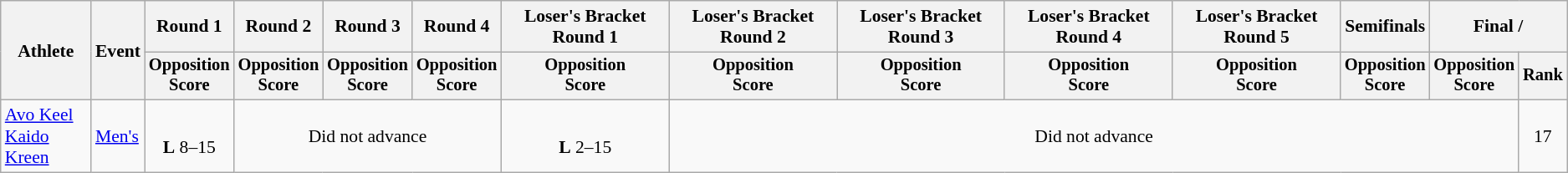<table class=wikitable style="font-size:90%">
<tr>
<th rowspan="2">Athlete</th>
<th rowspan="2">Event</th>
<th>Round 1</th>
<th>Round 2</th>
<th>Round 3</th>
<th>Round 4</th>
<th>Loser's Bracket Round 1</th>
<th>Loser's Bracket Round 2</th>
<th>Loser's Bracket Round 3</th>
<th>Loser's Bracket Round 4</th>
<th>Loser's Bracket Round 5</th>
<th>Semifinals</th>
<th colspan=2>Final / </th>
</tr>
<tr style="font-size:95%">
<th>Opposition<br>Score</th>
<th>Opposition<br>Score</th>
<th>Opposition<br>Score</th>
<th>Opposition<br>Score</th>
<th>Opposition<br>Score</th>
<th>Opposition<br>Score</th>
<th>Opposition<br>Score</th>
<th>Opposition<br>Score</th>
<th>Opposition<br>Score</th>
<th>Opposition<br>Score</th>
<th>Opposition<br>Score</th>
<th>Rank</th>
</tr>
<tr align=center>
<td align=left><a href='#'>Avo Keel</a><br><a href='#'>Kaido Kreen</a></td>
<td align=left><a href='#'>Men's</a></td>
<td align=center><br><strong>L</strong> 8–15</td>
<td colspan=3>Did not advance</td>
<td align=center><br><strong>L</strong> 2–15</td>
<td colspan=6>Did not advance</td>
<td>17</td>
</tr>
</table>
